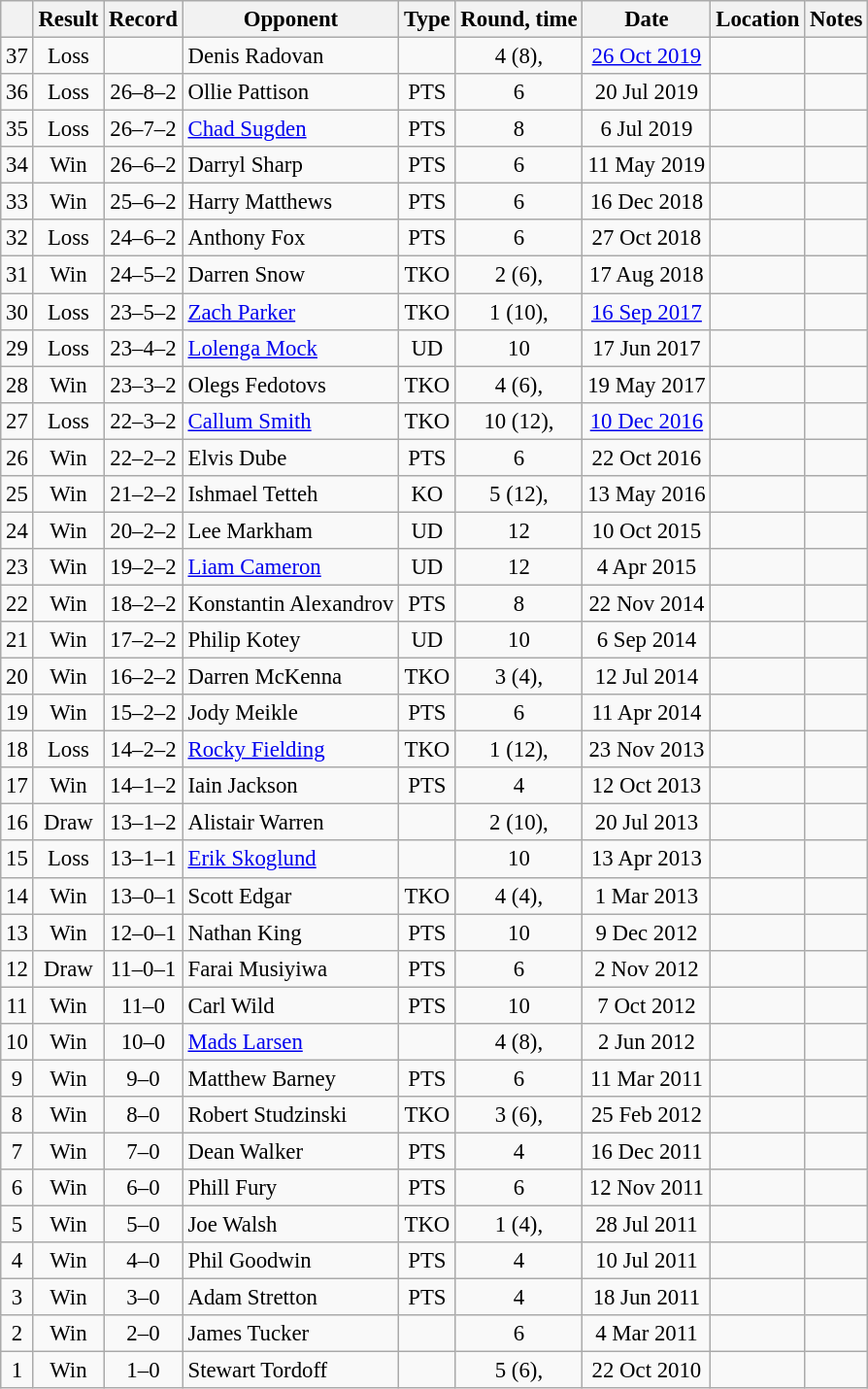<table class="wikitable" style="text-align:center; font-size:95%">
<tr>
<th></th>
<th>Result</th>
<th>Record</th>
<th>Opponent</th>
<th>Type</th>
<th>Round, time</th>
<th>Date</th>
<th>Location</th>
<th>Notes</th>
</tr>
<tr>
<td>37</td>
<td>Loss</td>
<td></td>
<td style="text-align:left;">Denis Radovan</td>
<td></td>
<td>4 (8), </td>
<td><a href='#'>26 Oct 2019</a></td>
<td style="text-align:left;"></td>
<td></td>
</tr>
<tr>
<td>36</td>
<td>Loss</td>
<td>26–8–2</td>
<td style="text-align:left;">Ollie Pattison</td>
<td>PTS</td>
<td>6</td>
<td>20 Jul 2019</td>
<td style="text-align:left;"></td>
<td></td>
</tr>
<tr>
<td>35</td>
<td>Loss</td>
<td>26–7–2</td>
<td style="text-align:left;"><a href='#'>Chad Sugden</a></td>
<td>PTS</td>
<td>8</td>
<td>6 Jul 2019</td>
<td style="text-align:left;"></td>
<td></td>
</tr>
<tr>
<td>34</td>
<td>Win</td>
<td>26–6–2</td>
<td style="text-align:left;">Darryl Sharp</td>
<td>PTS</td>
<td>6</td>
<td>11 May 2019</td>
<td style="text-align:left;"></td>
<td></td>
</tr>
<tr>
<td>33</td>
<td>Win</td>
<td>25–6–2</td>
<td style="text-align:left;">Harry Matthews</td>
<td>PTS</td>
<td>6</td>
<td>16 Dec 2018</td>
<td style="text-align:left;"></td>
<td></td>
</tr>
<tr>
<td>32</td>
<td>Loss</td>
<td>24–6–2</td>
<td style="text-align:left;">Anthony Fox</td>
<td>PTS</td>
<td>6</td>
<td>27 Oct 2018</td>
<td style="text-align:left;"></td>
<td></td>
</tr>
<tr>
<td>31</td>
<td>Win</td>
<td>24–5–2</td>
<td style="text-align:left;">Darren Snow</td>
<td>TKO</td>
<td>2 (6), </td>
<td>17 Aug 2018</td>
<td style="text-align:left;"></td>
<td></td>
</tr>
<tr>
<td>30</td>
<td>Loss</td>
<td>23–5–2</td>
<td style="text-align:left;"><a href='#'>Zach Parker</a></td>
<td>TKO</td>
<td>1 (10), </td>
<td><a href='#'>16 Sep 2017</a></td>
<td style="text-align:left;"></td>
<td></td>
</tr>
<tr>
<td>29</td>
<td>Loss</td>
<td>23–4–2</td>
<td style="text-align:left;"><a href='#'>Lolenga Mock</a></td>
<td>UD</td>
<td>10</td>
<td>17 Jun 2017</td>
<td style="text-align:left;"></td>
<td></td>
</tr>
<tr>
<td>28</td>
<td>Win</td>
<td>23–3–2</td>
<td style="text-align:left;">Olegs Fedotovs</td>
<td>TKO</td>
<td>4 (6), </td>
<td>19 May 2017</td>
<td style="text-align:left;"></td>
<td></td>
</tr>
<tr>
<td>27</td>
<td>Loss</td>
<td>22–3–2</td>
<td style="text-align:left;"><a href='#'>Callum Smith</a></td>
<td>TKO</td>
<td>10 (12), </td>
<td><a href='#'>10 Dec 2016</a></td>
<td style="text-align:left;"></td>
<td style="text-align:left;"></td>
</tr>
<tr>
<td>26</td>
<td>Win</td>
<td>22–2–2</td>
<td style="text-align:left;">Elvis Dube</td>
<td>PTS</td>
<td>6</td>
<td>22 Oct 2016</td>
<td style="text-align:left;"></td>
<td></td>
</tr>
<tr>
<td>25</td>
<td>Win</td>
<td>21–2–2</td>
<td style="text-align:left;">Ishmael Tetteh</td>
<td>KO</td>
<td>5 (12), </td>
<td>13 May 2016</td>
<td style="text-align:left;"></td>
<td style="text-align:left;"></td>
</tr>
<tr>
<td>24</td>
<td>Win</td>
<td>20–2–2</td>
<td style="text-align:left;">Lee Markham</td>
<td>UD</td>
<td>12</td>
<td>10 Oct 2015</td>
<td style="text-align:left;"></td>
<td style="text-align:left;"></td>
</tr>
<tr>
<td>23</td>
<td>Win</td>
<td>19–2–2</td>
<td style="text-align:left;"><a href='#'>Liam Cameron</a></td>
<td>UD</td>
<td>12</td>
<td>4 Apr 2015</td>
<td style="text-align:left;"></td>
<td style="text-align:left;"></td>
</tr>
<tr>
<td>22</td>
<td>Win</td>
<td>18–2–2</td>
<td style="text-align:left;">Konstantin Alexandrov</td>
<td>PTS</td>
<td>8</td>
<td>22 Nov 2014</td>
<td style="text-align:left;"></td>
<td></td>
</tr>
<tr>
<td>21</td>
<td>Win</td>
<td>17–2–2</td>
<td style="text-align:left;">Philip Kotey</td>
<td>UD</td>
<td>10</td>
<td>6 Sep 2014</td>
<td style="text-align:left;"></td>
<td style="text-align:left;"></td>
</tr>
<tr>
<td>20</td>
<td>Win</td>
<td>16–2–2</td>
<td style="text-align:left;">Darren McKenna</td>
<td>TKO</td>
<td>3 (4), </td>
<td>12 Jul 2014</td>
<td style="text-align:left;"></td>
<td></td>
</tr>
<tr>
<td>19</td>
<td>Win</td>
<td>15–2–2</td>
<td style="text-align:left;">Jody Meikle</td>
<td>PTS</td>
<td>6</td>
<td>11 Apr 2014</td>
<td style="text-align:left;"></td>
<td></td>
</tr>
<tr>
<td>18</td>
<td>Loss</td>
<td>14–2–2</td>
<td style="text-align:left;"><a href='#'>Rocky Fielding</a></td>
<td>TKO</td>
<td>1 (12), </td>
<td>23 Nov 2013</td>
<td style="text-align:left;"></td>
<td style="text-align:left;"></td>
</tr>
<tr>
<td>17</td>
<td>Win</td>
<td>14–1–2</td>
<td style="text-align:left;">Iain Jackson</td>
<td>PTS</td>
<td>4</td>
<td>12 Oct 2013</td>
<td style="text-align:left;"></td>
<td></td>
</tr>
<tr>
<td>16</td>
<td>Draw</td>
<td>13–1–2</td>
<td style="text-align:left;">Alistair Warren</td>
<td></td>
<td>2 (10), </td>
<td>20 Jul 2013</td>
<td style="text-align:left;"></td>
<td style="text-align:left;"></td>
</tr>
<tr>
<td>15</td>
<td>Loss</td>
<td>13–1–1</td>
<td style="text-align:left;"><a href='#'>Erik Skoglund</a></td>
<td></td>
<td>10</td>
<td>13 Apr 2013</td>
<td style="text-align:left;"></td>
<td style="text-align:left;"></td>
</tr>
<tr>
<td>14</td>
<td>Win</td>
<td>13–0–1</td>
<td style="text-align:left;">Scott Edgar</td>
<td>TKO</td>
<td>4 (4), </td>
<td>1 Mar 2013</td>
<td style="text-align:left;"></td>
<td></td>
</tr>
<tr>
<td>13</td>
<td>Win</td>
<td>12–0–1</td>
<td style="text-align:left;">Nathan King</td>
<td>PTS</td>
<td>10</td>
<td>9 Dec 2012</td>
<td style="text-align:left;"></td>
<td></td>
</tr>
<tr>
<td>12</td>
<td>Draw</td>
<td>11–0–1</td>
<td style="text-align:left;">Farai Musiyiwa</td>
<td>PTS</td>
<td>6</td>
<td>2 Nov 2012</td>
<td style="text-align:left;"></td>
<td></td>
</tr>
<tr>
<td>11</td>
<td>Win</td>
<td>11–0</td>
<td style="text-align:left;">Carl Wild</td>
<td>PTS</td>
<td>10</td>
<td>7 Oct 2012</td>
<td style="text-align:left;"></td>
<td></td>
</tr>
<tr>
<td>10</td>
<td>Win</td>
<td>10–0</td>
<td style="text-align:left;"><a href='#'>Mads Larsen</a></td>
<td></td>
<td>4 (8), </td>
<td>2 Jun 2012</td>
<td style="text-align:left;"></td>
<td></td>
</tr>
<tr>
<td>9</td>
<td>Win</td>
<td>9–0</td>
<td style="text-align:left;">Matthew Barney</td>
<td>PTS</td>
<td>6</td>
<td>11 Mar 2011</td>
<td style="text-align:left;"></td>
<td></td>
</tr>
<tr>
<td>8</td>
<td>Win</td>
<td>8–0</td>
<td style="text-align:left;">Robert Studzinski</td>
<td>TKO</td>
<td>3 (6), </td>
<td>25 Feb 2012</td>
<td style="text-align:left;"></td>
<td></td>
</tr>
<tr>
<td>7</td>
<td>Win</td>
<td>7–0</td>
<td style="text-align:left;">Dean Walker</td>
<td>PTS</td>
<td>4</td>
<td>16 Dec 2011</td>
<td style="text-align:left;"></td>
<td></td>
</tr>
<tr>
<td>6</td>
<td>Win</td>
<td>6–0</td>
<td style="text-align:left;">Phill Fury</td>
<td>PTS</td>
<td>6</td>
<td>12 Nov 2011</td>
<td style="text-align:left;"></td>
<td></td>
</tr>
<tr>
<td>5</td>
<td>Win</td>
<td>5–0</td>
<td style="text-align:left;">Joe Walsh</td>
<td>TKO</td>
<td>1 (4), </td>
<td>28 Jul 2011</td>
<td style="text-align:left;"></td>
<td></td>
</tr>
<tr>
<td>4</td>
<td>Win</td>
<td>4–0</td>
<td style="text-align:left;">Phil Goodwin</td>
<td>PTS</td>
<td>4</td>
<td>10 Jul 2011</td>
<td style="text-align:left;"></td>
<td></td>
</tr>
<tr>
<td>3</td>
<td>Win</td>
<td>3–0</td>
<td style="text-align:left;">Adam Stretton</td>
<td>PTS</td>
<td>4</td>
<td>18 Jun 2011</td>
<td style="text-align:left;"></td>
<td></td>
</tr>
<tr>
<td>2</td>
<td>Win</td>
<td>2–0</td>
<td style="text-align:left;">James Tucker</td>
<td></td>
<td>6</td>
<td>4 Mar 2011</td>
<td style="text-align:left;"></td>
<td></td>
</tr>
<tr>
<td>1</td>
<td>Win</td>
<td>1–0</td>
<td style="text-align:left;">Stewart Tordoff</td>
<td></td>
<td>5 (6), </td>
<td>22 Oct 2010</td>
<td style="text-align:left;"></td>
<td></td>
</tr>
</table>
